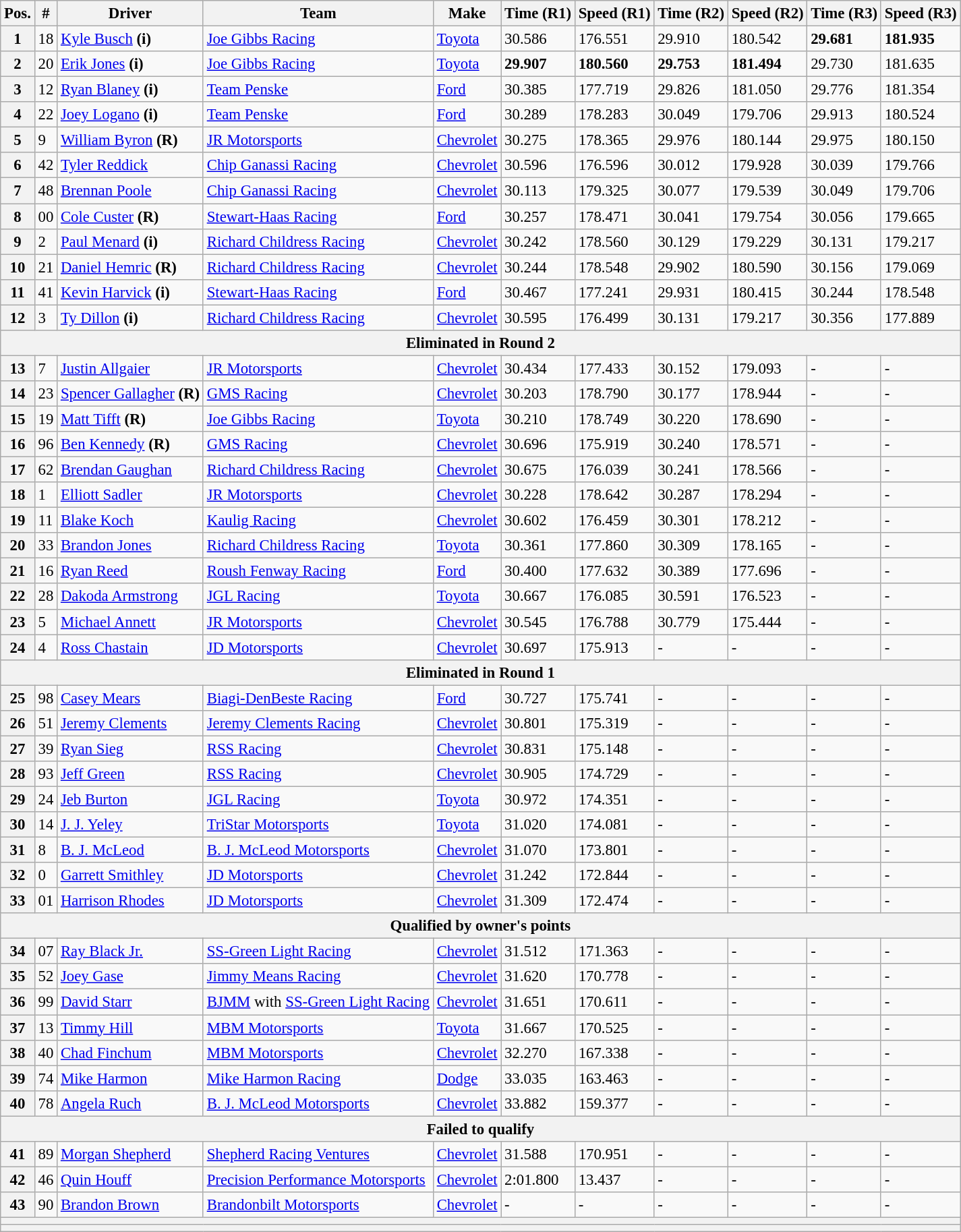<table class="wikitable" style="font-size:95%">
<tr>
<th>Pos.</th>
<th>#</th>
<th>Driver</th>
<th>Team</th>
<th>Make</th>
<th>Time (R1)</th>
<th>Speed (R1)</th>
<th>Time (R2)</th>
<th>Speed (R2)</th>
<th>Time (R3)</th>
<th>Speed (R3)</th>
</tr>
<tr>
<th>1</th>
<td>18</td>
<td><a href='#'>Kyle Busch</a> <strong>(i)</strong></td>
<td><a href='#'>Joe Gibbs Racing</a></td>
<td><a href='#'>Toyota</a></td>
<td>30.586</td>
<td>176.551</td>
<td>29.910</td>
<td>180.542</td>
<td><strong>29.681</strong></td>
<td><strong>181.935</strong></td>
</tr>
<tr>
<th>2</th>
<td>20</td>
<td><a href='#'>Erik Jones</a> <strong>(i)</strong></td>
<td><a href='#'>Joe Gibbs Racing</a></td>
<td><a href='#'>Toyota</a></td>
<td><strong>29.907</strong></td>
<td><strong>180.560</strong></td>
<td><strong>29.753</strong></td>
<td><strong>181.494</strong></td>
<td>29.730</td>
<td>181.635</td>
</tr>
<tr>
<th>3</th>
<td>12</td>
<td><a href='#'>Ryan Blaney</a> <strong>(i)</strong></td>
<td><a href='#'>Team Penske</a></td>
<td><a href='#'>Ford</a></td>
<td>30.385</td>
<td>177.719</td>
<td>29.826</td>
<td>181.050</td>
<td>29.776</td>
<td>181.354</td>
</tr>
<tr>
<th>4</th>
<td>22</td>
<td><a href='#'>Joey Logano</a> <strong>(i)</strong></td>
<td><a href='#'>Team Penske</a></td>
<td><a href='#'>Ford</a></td>
<td>30.289</td>
<td>178.283</td>
<td>30.049</td>
<td>179.706</td>
<td>29.913</td>
<td>180.524</td>
</tr>
<tr>
<th>5</th>
<td>9</td>
<td><a href='#'>William Byron</a> <strong>(R)</strong></td>
<td><a href='#'>JR Motorsports</a></td>
<td><a href='#'>Chevrolet</a></td>
<td>30.275</td>
<td>178.365</td>
<td>29.976</td>
<td>180.144</td>
<td>29.975</td>
<td>180.150</td>
</tr>
<tr>
<th>6</th>
<td>42</td>
<td><a href='#'>Tyler Reddick</a></td>
<td><a href='#'>Chip Ganassi Racing</a></td>
<td><a href='#'>Chevrolet</a></td>
<td>30.596</td>
<td>176.596</td>
<td>30.012</td>
<td>179.928</td>
<td>30.039</td>
<td>179.766</td>
</tr>
<tr>
<th>7</th>
<td>48</td>
<td><a href='#'>Brennan Poole</a></td>
<td><a href='#'>Chip Ganassi Racing</a></td>
<td><a href='#'>Chevrolet</a></td>
<td>30.113</td>
<td>179.325</td>
<td>30.077</td>
<td>179.539</td>
<td>30.049</td>
<td>179.706</td>
</tr>
<tr>
<th>8</th>
<td>00</td>
<td><a href='#'>Cole Custer</a> <strong>(R)</strong></td>
<td><a href='#'>Stewart-Haas Racing</a></td>
<td><a href='#'>Ford</a></td>
<td>30.257</td>
<td>178.471</td>
<td>30.041</td>
<td>179.754</td>
<td>30.056</td>
<td>179.665</td>
</tr>
<tr>
<th>9</th>
<td>2</td>
<td><a href='#'>Paul Menard</a> <strong>(i)</strong></td>
<td><a href='#'>Richard Childress Racing</a></td>
<td><a href='#'>Chevrolet</a></td>
<td>30.242</td>
<td>178.560</td>
<td>30.129</td>
<td>179.229</td>
<td>30.131</td>
<td>179.217</td>
</tr>
<tr>
<th>10</th>
<td>21</td>
<td><a href='#'>Daniel Hemric</a> <strong>(R)</strong></td>
<td><a href='#'>Richard Childress Racing</a></td>
<td><a href='#'>Chevrolet</a></td>
<td>30.244</td>
<td>178.548</td>
<td>29.902</td>
<td>180.590</td>
<td>30.156</td>
<td>179.069</td>
</tr>
<tr>
<th>11</th>
<td>41</td>
<td><a href='#'>Kevin Harvick</a> <strong>(i)</strong></td>
<td><a href='#'>Stewart-Haas Racing</a></td>
<td><a href='#'>Ford</a></td>
<td>30.467</td>
<td>177.241</td>
<td>29.931</td>
<td>180.415</td>
<td>30.244</td>
<td>178.548</td>
</tr>
<tr>
<th>12</th>
<td>3</td>
<td><a href='#'>Ty Dillon</a> <strong>(i)</strong></td>
<td><a href='#'>Richard Childress Racing</a></td>
<td><a href='#'>Chevrolet</a></td>
<td>30.595</td>
<td>176.499</td>
<td>30.131</td>
<td>179.217</td>
<td>30.356</td>
<td>177.889</td>
</tr>
<tr>
<th colspan="11">Eliminated in Round 2</th>
</tr>
<tr>
<th>13</th>
<td>7</td>
<td><a href='#'>Justin Allgaier</a></td>
<td><a href='#'>JR Motorsports</a></td>
<td><a href='#'>Chevrolet</a></td>
<td>30.434</td>
<td>177.433</td>
<td>30.152</td>
<td>179.093</td>
<td>-</td>
<td>-</td>
</tr>
<tr>
<th>14</th>
<td>23</td>
<td><a href='#'>Spencer Gallagher</a> <strong>(R)</strong></td>
<td><a href='#'>GMS Racing</a></td>
<td><a href='#'>Chevrolet</a></td>
<td>30.203</td>
<td>178.790</td>
<td>30.177</td>
<td>178.944</td>
<td>-</td>
<td>-</td>
</tr>
<tr>
<th>15</th>
<td>19</td>
<td><a href='#'>Matt Tifft</a> <strong>(R)</strong></td>
<td><a href='#'>Joe Gibbs Racing</a></td>
<td><a href='#'>Toyota</a></td>
<td>30.210</td>
<td>178.749</td>
<td>30.220</td>
<td>178.690</td>
<td>-</td>
<td>-</td>
</tr>
<tr>
<th>16</th>
<td>96</td>
<td><a href='#'>Ben Kennedy</a> <strong>(R)</strong></td>
<td><a href='#'>GMS Racing</a></td>
<td><a href='#'>Chevrolet</a></td>
<td>30.696</td>
<td>175.919</td>
<td>30.240</td>
<td>178.571</td>
<td>-</td>
<td>-</td>
</tr>
<tr>
<th>17</th>
<td>62</td>
<td><a href='#'>Brendan Gaughan</a></td>
<td><a href='#'>Richard Childress Racing</a></td>
<td><a href='#'>Chevrolet</a></td>
<td>30.675</td>
<td>176.039</td>
<td>30.241</td>
<td>178.566</td>
<td>-</td>
<td>-</td>
</tr>
<tr>
<th>18</th>
<td>1</td>
<td><a href='#'>Elliott Sadler</a></td>
<td><a href='#'>JR Motorsports</a></td>
<td><a href='#'>Chevrolet</a></td>
<td>30.228</td>
<td>178.642</td>
<td>30.287</td>
<td>178.294</td>
<td>-</td>
<td>-</td>
</tr>
<tr>
<th>19</th>
<td>11</td>
<td><a href='#'>Blake Koch</a></td>
<td><a href='#'>Kaulig Racing</a></td>
<td><a href='#'>Chevrolet</a></td>
<td>30.602</td>
<td>176.459</td>
<td>30.301</td>
<td>178.212</td>
<td>-</td>
<td>-</td>
</tr>
<tr>
<th>20</th>
<td>33</td>
<td><a href='#'>Brandon Jones</a></td>
<td><a href='#'>Richard Childress Racing</a></td>
<td><a href='#'>Toyota</a></td>
<td>30.361</td>
<td>177.860</td>
<td>30.309</td>
<td>178.165</td>
<td>-</td>
<td>-</td>
</tr>
<tr>
<th>21</th>
<td>16</td>
<td><a href='#'>Ryan Reed</a></td>
<td><a href='#'>Roush Fenway Racing</a></td>
<td><a href='#'>Ford</a></td>
<td>30.400</td>
<td>177.632</td>
<td>30.389</td>
<td>177.696</td>
<td>-</td>
<td>-</td>
</tr>
<tr>
<th>22</th>
<td>28</td>
<td><a href='#'>Dakoda Armstrong</a></td>
<td><a href='#'>JGL Racing</a></td>
<td><a href='#'>Toyota</a></td>
<td>30.667</td>
<td>176.085</td>
<td>30.591</td>
<td>176.523</td>
<td>-</td>
<td>-</td>
</tr>
<tr>
<th>23</th>
<td>5</td>
<td><a href='#'>Michael Annett</a></td>
<td><a href='#'>JR Motorsports</a></td>
<td><a href='#'>Chevrolet</a></td>
<td>30.545</td>
<td>176.788</td>
<td>30.779</td>
<td>175.444</td>
<td>-</td>
<td>-</td>
</tr>
<tr>
<th>24</th>
<td>4</td>
<td><a href='#'>Ross Chastain</a></td>
<td><a href='#'>JD Motorsports</a></td>
<td><a href='#'>Chevrolet</a></td>
<td>30.697</td>
<td>175.913</td>
<td>-</td>
<td>-</td>
<td>-</td>
<td>-</td>
</tr>
<tr>
<th colspan="11">Eliminated in Round 1</th>
</tr>
<tr>
<th>25</th>
<td>98</td>
<td><a href='#'>Casey Mears</a></td>
<td><a href='#'>Biagi-DenBeste Racing</a></td>
<td><a href='#'>Ford</a></td>
<td>30.727</td>
<td>175.741</td>
<td>-</td>
<td>-</td>
<td>-</td>
<td>-</td>
</tr>
<tr>
<th>26</th>
<td>51</td>
<td><a href='#'>Jeremy Clements</a></td>
<td><a href='#'>Jeremy Clements Racing</a></td>
<td><a href='#'>Chevrolet</a></td>
<td>30.801</td>
<td>175.319</td>
<td>-</td>
<td>-</td>
<td>-</td>
<td>-</td>
</tr>
<tr>
<th>27</th>
<td>39</td>
<td><a href='#'>Ryan Sieg</a></td>
<td><a href='#'>RSS Racing</a></td>
<td><a href='#'>Chevrolet</a></td>
<td>30.831</td>
<td>175.148</td>
<td>-</td>
<td>-</td>
<td>-</td>
<td>-</td>
</tr>
<tr>
<th>28</th>
<td>93</td>
<td><a href='#'>Jeff Green</a></td>
<td><a href='#'>RSS Racing</a></td>
<td><a href='#'>Chevrolet</a></td>
<td>30.905</td>
<td>174.729</td>
<td>-</td>
<td>-</td>
<td>-</td>
<td>-</td>
</tr>
<tr>
<th>29</th>
<td>24</td>
<td><a href='#'>Jeb Burton</a></td>
<td><a href='#'>JGL Racing</a></td>
<td><a href='#'>Toyota</a></td>
<td>30.972</td>
<td>174.351</td>
<td>-</td>
<td>-</td>
<td>-</td>
<td>-</td>
</tr>
<tr>
<th>30</th>
<td>14</td>
<td><a href='#'>J. J. Yeley</a></td>
<td><a href='#'>TriStar Motorsports</a></td>
<td><a href='#'>Toyota</a></td>
<td>31.020</td>
<td>174.081</td>
<td>-</td>
<td>-</td>
<td>-</td>
<td>-</td>
</tr>
<tr>
<th>31</th>
<td>8</td>
<td><a href='#'>B. J. McLeod</a></td>
<td><a href='#'>B. J. McLeod Motorsports</a></td>
<td><a href='#'>Chevrolet</a></td>
<td>31.070</td>
<td>173.801</td>
<td>-</td>
<td>-</td>
<td>-</td>
<td>-</td>
</tr>
<tr>
<th>32</th>
<td>0</td>
<td><a href='#'>Garrett Smithley</a></td>
<td><a href='#'>JD Motorsports</a></td>
<td><a href='#'>Chevrolet</a></td>
<td>31.242</td>
<td>172.844</td>
<td>-</td>
<td>-</td>
<td>-</td>
<td>-</td>
</tr>
<tr>
<th>33</th>
<td>01</td>
<td><a href='#'>Harrison Rhodes</a></td>
<td><a href='#'>JD Motorsports</a></td>
<td><a href='#'>Chevrolet</a></td>
<td>31.309</td>
<td>172.474</td>
<td>-</td>
<td>-</td>
<td>-</td>
<td>-</td>
</tr>
<tr>
<th colspan="11">Qualified by owner's points</th>
</tr>
<tr>
<th>34</th>
<td>07</td>
<td><a href='#'>Ray Black Jr.</a></td>
<td><a href='#'>SS-Green Light Racing</a></td>
<td><a href='#'>Chevrolet</a></td>
<td>31.512</td>
<td>171.363</td>
<td>-</td>
<td>-</td>
<td>-</td>
<td>-</td>
</tr>
<tr>
<th>35</th>
<td>52</td>
<td><a href='#'>Joey Gase</a></td>
<td><a href='#'>Jimmy Means Racing</a></td>
<td><a href='#'>Chevrolet</a></td>
<td>31.620</td>
<td>170.778</td>
<td>-</td>
<td>-</td>
<td>-</td>
<td>-</td>
</tr>
<tr>
<th>36</th>
<td>99</td>
<td><a href='#'>David Starr</a></td>
<td><a href='#'>BJMM</a> with <a href='#'>SS-Green Light Racing</a></td>
<td><a href='#'>Chevrolet</a></td>
<td>31.651</td>
<td>170.611</td>
<td>-</td>
<td>-</td>
<td>-</td>
<td>-</td>
</tr>
<tr>
<th>37</th>
<td>13</td>
<td><a href='#'>Timmy Hill</a></td>
<td><a href='#'>MBM Motorsports</a></td>
<td><a href='#'>Toyota</a></td>
<td>31.667</td>
<td>170.525</td>
<td>-</td>
<td>-</td>
<td>-</td>
<td>-</td>
</tr>
<tr>
<th>38</th>
<td>40</td>
<td><a href='#'>Chad Finchum</a></td>
<td><a href='#'>MBM Motorsports</a></td>
<td><a href='#'>Chevrolet</a></td>
<td>32.270</td>
<td>167.338</td>
<td>-</td>
<td>-</td>
<td>-</td>
<td>-</td>
</tr>
<tr>
<th>39</th>
<td>74</td>
<td><a href='#'>Mike Harmon</a></td>
<td><a href='#'>Mike Harmon Racing</a></td>
<td><a href='#'>Dodge</a></td>
<td>33.035</td>
<td>163.463</td>
<td>-</td>
<td>-</td>
<td>-</td>
<td>-</td>
</tr>
<tr>
<th>40</th>
<td>78</td>
<td><a href='#'>Angela Ruch</a></td>
<td><a href='#'>B. J. McLeod Motorsports</a></td>
<td><a href='#'>Chevrolet</a></td>
<td>33.882</td>
<td>159.377</td>
<td>-</td>
<td>-</td>
<td>-</td>
<td>-</td>
</tr>
<tr>
<th colspan="11">Failed to qualify</th>
</tr>
<tr>
<th>41</th>
<td>89</td>
<td><a href='#'>Morgan Shepherd</a></td>
<td><a href='#'>Shepherd Racing Ventures</a></td>
<td><a href='#'>Chevrolet</a></td>
<td>31.588</td>
<td>170.951</td>
<td>-</td>
<td>-</td>
<td>-</td>
<td>-</td>
</tr>
<tr>
<th>42</th>
<td>46</td>
<td><a href='#'>Quin Houff</a></td>
<td><a href='#'>Precision Performance Motorsports</a></td>
<td><a href='#'>Chevrolet</a></td>
<td>2:01.800</td>
<td>13.437</td>
<td>-</td>
<td>-</td>
<td>-</td>
<td>-</td>
</tr>
<tr>
<th>43</th>
<td>90</td>
<td><a href='#'>Brandon Brown</a></td>
<td><a href='#'>Brandonbilt Motorsports</a></td>
<td><a href='#'>Chevrolet</a></td>
<td>-</td>
<td>-</td>
<td>-</td>
<td>-</td>
<td>-</td>
<td>-</td>
</tr>
<tr>
<th colspan="11"></th>
</tr>
<tr>
<th colspan="11"></th>
</tr>
</table>
